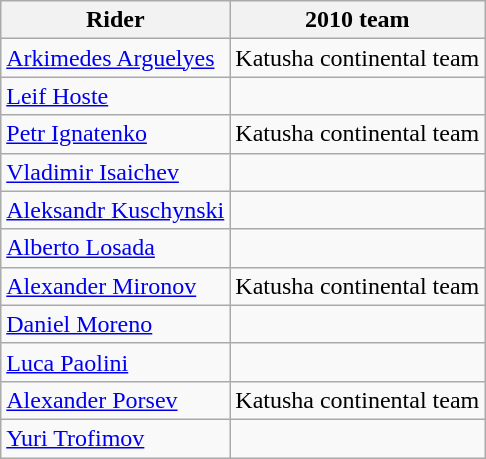<table class="wikitable">
<tr>
<th>Rider</th>
<th>2010 team</th>
</tr>
<tr>
<td><a href='#'>Arkimedes Arguelyes</a></td>
<td>Katusha continental team</td>
</tr>
<tr>
<td><a href='#'>Leif Hoste</a></td>
<td></td>
</tr>
<tr>
<td><a href='#'>Petr Ignatenko</a></td>
<td>Katusha continental team</td>
</tr>
<tr>
<td><a href='#'>Vladimir Isaichev</a></td>
<td></td>
</tr>
<tr>
<td><a href='#'>Aleksandr Kuschynski</a></td>
<td></td>
</tr>
<tr>
<td><a href='#'>Alberto Losada</a></td>
<td></td>
</tr>
<tr>
<td><a href='#'>Alexander Mironov</a></td>
<td>Katusha continental team</td>
</tr>
<tr>
<td><a href='#'>Daniel Moreno</a></td>
<td></td>
</tr>
<tr>
<td><a href='#'>Luca Paolini</a></td>
<td></td>
</tr>
<tr>
<td><a href='#'>Alexander Porsev</a></td>
<td>Katusha continental team</td>
</tr>
<tr>
<td><a href='#'>Yuri Trofimov</a></td>
<td></td>
</tr>
</table>
